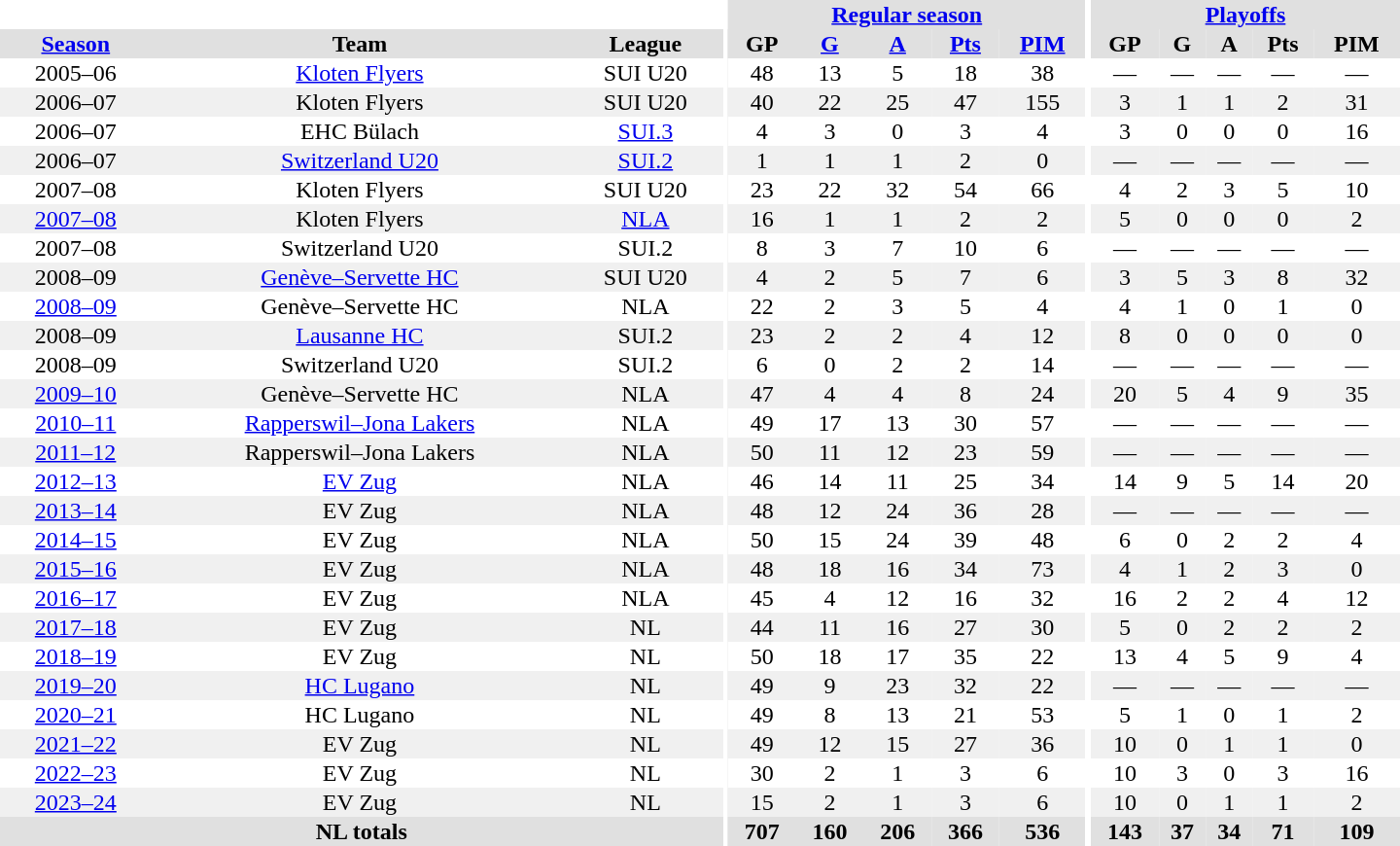<table border="0" cellpadding="1" cellspacing="0" style="text-align:center; width:60em">
<tr bgcolor="#e0e0e0">
<th colspan="3" bgcolor="#ffffff"></th>
<th rowspan="100" bgcolor="#ffffff"></th>
<th colspan="5"><a href='#'>Regular season</a></th>
<th rowspan="100" bgcolor="#ffffff"></th>
<th colspan="5"><a href='#'>Playoffs</a></th>
</tr>
<tr bgcolor="#e0e0e0">
<th><a href='#'>Season</a></th>
<th>Team</th>
<th>League</th>
<th>GP</th>
<th><a href='#'>G</a></th>
<th><a href='#'>A</a></th>
<th><a href='#'>Pts</a></th>
<th><a href='#'>PIM</a></th>
<th>GP</th>
<th>G</th>
<th>A</th>
<th>Pts</th>
<th>PIM</th>
</tr>
<tr>
<td>2005–06</td>
<td><a href='#'>Kloten Flyers</a></td>
<td>SUI U20</td>
<td>48</td>
<td>13</td>
<td>5</td>
<td>18</td>
<td>38</td>
<td>—</td>
<td>—</td>
<td>—</td>
<td>—</td>
<td>—</td>
</tr>
<tr bgcolor="#f0f0f0">
<td>2006–07</td>
<td>Kloten Flyers</td>
<td>SUI U20</td>
<td>40</td>
<td>22</td>
<td>25</td>
<td>47</td>
<td>155</td>
<td>3</td>
<td>1</td>
<td>1</td>
<td>2</td>
<td>31</td>
</tr>
<tr>
<td>2006–07</td>
<td>EHC Bülach</td>
<td><a href='#'>SUI.3</a></td>
<td>4</td>
<td>3</td>
<td>0</td>
<td>3</td>
<td>4</td>
<td>3</td>
<td>0</td>
<td>0</td>
<td>0</td>
<td>16</td>
</tr>
<tr bgcolor="#f0f0f0">
<td>2006–07</td>
<td><a href='#'>Switzerland U20</a></td>
<td><a href='#'>SUI.2</a></td>
<td>1</td>
<td>1</td>
<td>1</td>
<td>2</td>
<td>0</td>
<td>—</td>
<td>—</td>
<td>—</td>
<td>—</td>
<td>—</td>
</tr>
<tr>
<td>2007–08</td>
<td>Kloten Flyers</td>
<td>SUI U20</td>
<td>23</td>
<td>22</td>
<td>32</td>
<td>54</td>
<td>66</td>
<td>4</td>
<td>2</td>
<td>3</td>
<td>5</td>
<td>10</td>
</tr>
<tr bgcolor="#f0f0f0">
<td><a href='#'>2007–08</a></td>
<td>Kloten Flyers</td>
<td><a href='#'>NLA</a></td>
<td>16</td>
<td>1</td>
<td>1</td>
<td>2</td>
<td>2</td>
<td>5</td>
<td>0</td>
<td>0</td>
<td>0</td>
<td>2</td>
</tr>
<tr>
<td>2007–08</td>
<td>Switzerland U20</td>
<td>SUI.2</td>
<td>8</td>
<td>3</td>
<td>7</td>
<td>10</td>
<td>6</td>
<td>—</td>
<td>—</td>
<td>—</td>
<td>—</td>
<td>—</td>
</tr>
<tr bgcolor="#f0f0f0">
<td>2008–09</td>
<td><a href='#'>Genève–Servette HC</a></td>
<td>SUI U20</td>
<td>4</td>
<td>2</td>
<td>5</td>
<td>7</td>
<td>6</td>
<td>3</td>
<td>5</td>
<td>3</td>
<td>8</td>
<td>32</td>
</tr>
<tr>
<td><a href='#'>2008–09</a></td>
<td>Genève–Servette HC</td>
<td>NLA</td>
<td>22</td>
<td>2</td>
<td>3</td>
<td>5</td>
<td>4</td>
<td>4</td>
<td>1</td>
<td>0</td>
<td>1</td>
<td>0</td>
</tr>
<tr bgcolor="#f0f0f0">
<td>2008–09</td>
<td><a href='#'>Lausanne HC</a></td>
<td>SUI.2</td>
<td>23</td>
<td>2</td>
<td>2</td>
<td>4</td>
<td>12</td>
<td>8</td>
<td>0</td>
<td>0</td>
<td>0</td>
<td>0</td>
</tr>
<tr>
<td>2008–09</td>
<td>Switzerland U20</td>
<td>SUI.2</td>
<td>6</td>
<td>0</td>
<td>2</td>
<td>2</td>
<td>14</td>
<td>—</td>
<td>—</td>
<td>—</td>
<td>—</td>
<td>—</td>
</tr>
<tr bgcolor="#f0f0f0">
<td><a href='#'>2009–10</a></td>
<td>Genève–Servette HC</td>
<td>NLA</td>
<td>47</td>
<td>4</td>
<td>4</td>
<td>8</td>
<td>24</td>
<td>20</td>
<td>5</td>
<td>4</td>
<td>9</td>
<td>35</td>
</tr>
<tr>
<td><a href='#'>2010–11</a></td>
<td><a href='#'>Rapperswil–Jona Lakers</a></td>
<td>NLA</td>
<td>49</td>
<td>17</td>
<td>13</td>
<td>30</td>
<td>57</td>
<td>—</td>
<td>—</td>
<td>—</td>
<td>—</td>
<td>—</td>
</tr>
<tr bgcolor="#f0f0f0">
<td><a href='#'>2011–12</a></td>
<td>Rapperswil–Jona Lakers</td>
<td>NLA</td>
<td>50</td>
<td>11</td>
<td>12</td>
<td>23</td>
<td>59</td>
<td>—</td>
<td>—</td>
<td>—</td>
<td>—</td>
<td>—</td>
</tr>
<tr>
<td><a href='#'>2012–13</a></td>
<td><a href='#'>EV Zug</a></td>
<td>NLA</td>
<td>46</td>
<td>14</td>
<td>11</td>
<td>25</td>
<td>34</td>
<td>14</td>
<td>9</td>
<td>5</td>
<td>14</td>
<td>20</td>
</tr>
<tr bgcolor="#f0f0f0">
<td><a href='#'>2013–14</a></td>
<td>EV Zug</td>
<td>NLA</td>
<td>48</td>
<td>12</td>
<td>24</td>
<td>36</td>
<td>28</td>
<td>—</td>
<td>—</td>
<td>—</td>
<td>—</td>
<td>—</td>
</tr>
<tr>
<td><a href='#'>2014–15</a></td>
<td>EV Zug</td>
<td>NLA</td>
<td>50</td>
<td>15</td>
<td>24</td>
<td>39</td>
<td>48</td>
<td>6</td>
<td>0</td>
<td>2</td>
<td>2</td>
<td>4</td>
</tr>
<tr bgcolor="#f0f0f0">
<td><a href='#'>2015–16</a></td>
<td>EV Zug</td>
<td>NLA</td>
<td>48</td>
<td>18</td>
<td>16</td>
<td>34</td>
<td>73</td>
<td>4</td>
<td>1</td>
<td>2</td>
<td>3</td>
<td>0</td>
</tr>
<tr>
<td><a href='#'>2016–17</a></td>
<td>EV Zug</td>
<td>NLA</td>
<td>45</td>
<td>4</td>
<td>12</td>
<td>16</td>
<td>32</td>
<td>16</td>
<td>2</td>
<td>2</td>
<td>4</td>
<td>12</td>
</tr>
<tr bgcolor="#f0f0f0">
<td><a href='#'>2017–18</a></td>
<td>EV Zug</td>
<td>NL</td>
<td>44</td>
<td>11</td>
<td>16</td>
<td>27</td>
<td>30</td>
<td>5</td>
<td>0</td>
<td>2</td>
<td>2</td>
<td>2</td>
</tr>
<tr>
<td><a href='#'>2018–19</a></td>
<td>EV Zug</td>
<td>NL</td>
<td>50</td>
<td>18</td>
<td>17</td>
<td>35</td>
<td>22</td>
<td>13</td>
<td>4</td>
<td>5</td>
<td>9</td>
<td>4</td>
</tr>
<tr bgcolor="#f0f0f0">
<td><a href='#'>2019–20</a></td>
<td><a href='#'>HC Lugano</a></td>
<td>NL</td>
<td>49</td>
<td>9</td>
<td>23</td>
<td>32</td>
<td>22</td>
<td>—</td>
<td>—</td>
<td>—</td>
<td>—</td>
<td>—</td>
</tr>
<tr>
<td><a href='#'>2020–21</a></td>
<td>HC Lugano</td>
<td>NL</td>
<td>49</td>
<td>8</td>
<td>13</td>
<td>21</td>
<td>53</td>
<td>5</td>
<td>1</td>
<td>0</td>
<td>1</td>
<td>2</td>
</tr>
<tr bgcolor="#f0f0f0">
<td><a href='#'>2021–22</a></td>
<td>EV Zug</td>
<td>NL</td>
<td>49</td>
<td>12</td>
<td>15</td>
<td>27</td>
<td>36</td>
<td>10</td>
<td>0</td>
<td>1</td>
<td>1</td>
<td>0</td>
</tr>
<tr>
<td><a href='#'>2022–23</a></td>
<td>EV Zug</td>
<td>NL</td>
<td>30</td>
<td>2</td>
<td>1</td>
<td>3</td>
<td>6</td>
<td>10</td>
<td>3</td>
<td>0</td>
<td>3</td>
<td>16</td>
</tr>
<tr bgcolor="#f0f0f0">
<td><a href='#'>2023–24</a></td>
<td>EV Zug</td>
<td>NL</td>
<td>15</td>
<td>2</td>
<td>1</td>
<td>3</td>
<td>6</td>
<td>10</td>
<td>0</td>
<td>1</td>
<td>1</td>
<td>2</td>
</tr>
<tr bgcolor="#e0e0e0">
<th colspan="3">NL totals</th>
<th>707</th>
<th>160</th>
<th>206</th>
<th>366</th>
<th>536</th>
<th>143</th>
<th>37</th>
<th>34</th>
<th>71</th>
<th>109</th>
</tr>
</table>
